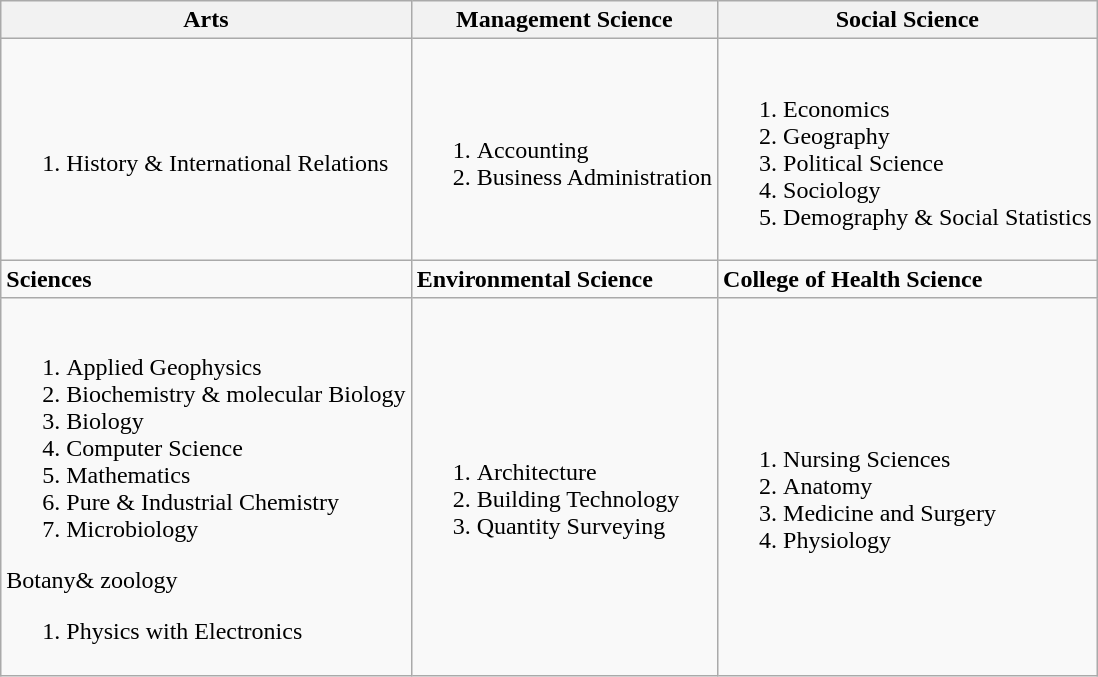<table class="wikitable">
<tr>
<th><strong>Arts</strong></th>
<th><strong>Management Science</strong></th>
<th><strong>Social Science</strong></th>
</tr>
<tr>
<td><br><ol><li>History & International Relations</li></ol></td>
<td><br><ol><li>Accounting</li><li>Business Administration</li></ol></td>
<td><br><ol><li>Economics</li><li>Geography</li><li>Political Science</li><li>Sociology</li><li>Demography & Social Statistics</li></ol></td>
</tr>
<tr>
<td><strong>Sciences</strong></td>
<td><strong>Environmental Science</strong></td>
<td><strong>College of Health Science</strong></td>
</tr>
<tr>
<td><br><ol><li>Applied Geophysics</li><li>Biochemistry & molecular Biology</li><li>Biology</li><li>Computer Science</li><li>Mathematics</li><li>Pure & Industrial Chemistry</li><li>Microbiology</li></ol>Botany& zoology<ol><li>Physics with Electronics</li></ol></td>
<td><br><ol><li>Architecture</li><li>Building Technology</li><li>Quantity Surveying</li></ol></td>
<td><br><ol><li>Nursing Sciences</li><li>Anatomy</li><li>Medicine and Surgery</li><li>Physiology</li></ol></td>
</tr>
</table>
